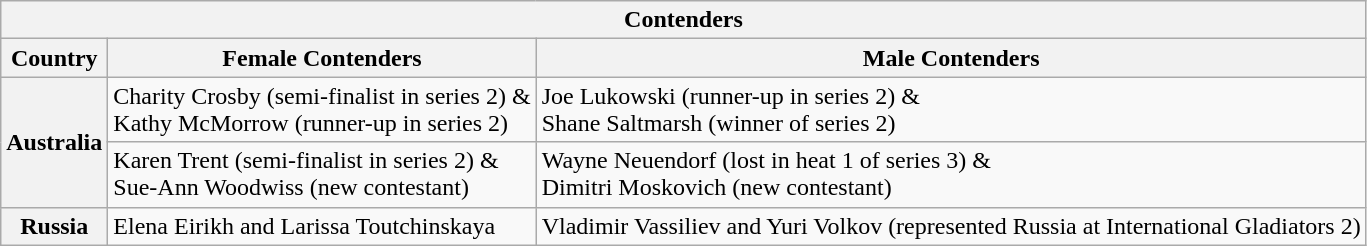<table class="wikitable">
<tr>
<th colspan="3">Contenders</th>
</tr>
<tr>
<th>Country</th>
<th>Female Contenders</th>
<th>Male Contenders</th>
</tr>
<tr>
<th rowspan="2">Australia</th>
<td>Charity Crosby (semi-finalist in series 2) & <br>Kathy McMorrow (runner-up in series 2)</td>
<td>Joe Lukowski (runner-up in series 2) & <br>Shane Saltmarsh (winner of series 2)</td>
</tr>
<tr>
<td>Karen Trent (semi-finalist in series 2) & <br>Sue-Ann Woodwiss (new contestant)</td>
<td>Wayne Neuendorf (lost in heat 1 of series 3) & <br>Dimitri Moskovich (new contestant)</td>
</tr>
<tr>
<th>Russia</th>
<td>Elena Eirikh and Larissa Toutchinskaya</td>
<td>Vladimir Vassiliev and Yuri Volkov (represented Russia at International Gladiators 2)</td>
</tr>
</table>
